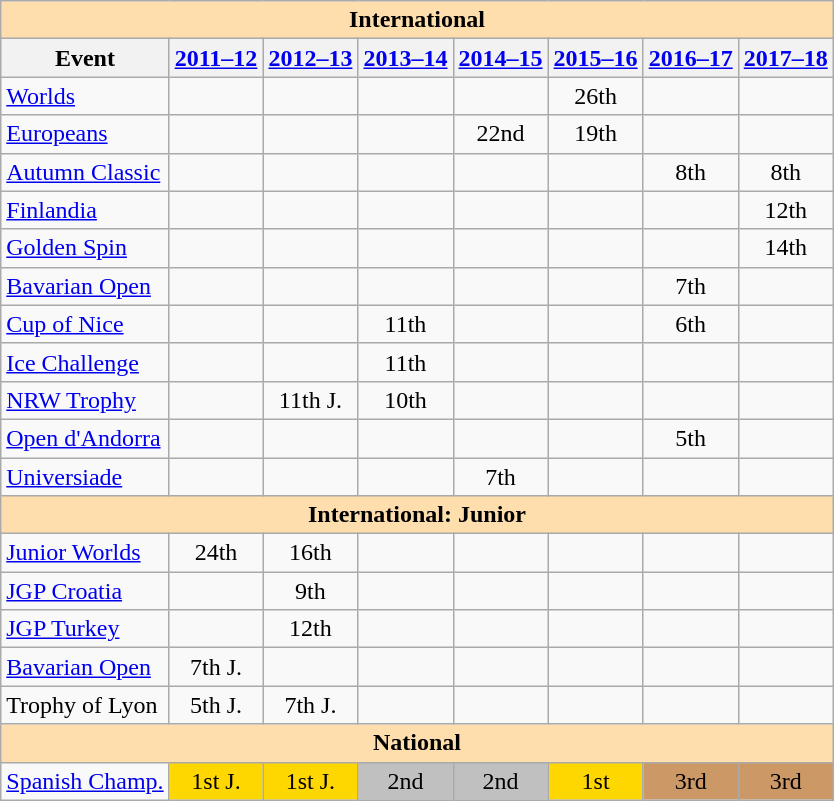<table class="wikitable" style="text-align:center">
<tr>
<th style="background-color: #ffdead; " colspan=8 align=center><strong>International</strong></th>
</tr>
<tr>
<th>Event</th>
<th><a href='#'>2011–12</a></th>
<th><a href='#'>2012–13</a></th>
<th><a href='#'>2013–14</a></th>
<th><a href='#'>2014–15</a></th>
<th><a href='#'>2015–16</a></th>
<th><a href='#'>2016–17</a></th>
<th><a href='#'>2017–18</a></th>
</tr>
<tr>
<td align=left><a href='#'>Worlds</a></td>
<td></td>
<td></td>
<td></td>
<td></td>
<td>26th</td>
<td></td>
<td></td>
</tr>
<tr>
<td align=left><a href='#'>Europeans</a></td>
<td></td>
<td></td>
<td></td>
<td>22nd</td>
<td>19th</td>
<td></td>
<td></td>
</tr>
<tr>
<td align=left> <a href='#'>Autumn Classic</a></td>
<td></td>
<td></td>
<td></td>
<td></td>
<td></td>
<td>8th</td>
<td>8th</td>
</tr>
<tr>
<td align=left> <a href='#'>Finlandia</a></td>
<td></td>
<td></td>
<td></td>
<td></td>
<td></td>
<td></td>
<td>12th</td>
</tr>
<tr>
<td align=left> <a href='#'>Golden Spin</a></td>
<td></td>
<td></td>
<td></td>
<td></td>
<td></td>
<td></td>
<td>14th</td>
</tr>
<tr>
<td align=left><a href='#'>Bavarian Open</a></td>
<td></td>
<td></td>
<td></td>
<td></td>
<td></td>
<td>7th</td>
<td></td>
</tr>
<tr>
<td align=left><a href='#'>Cup of Nice</a></td>
<td></td>
<td></td>
<td>11th</td>
<td></td>
<td></td>
<td>6th</td>
<td></td>
</tr>
<tr>
<td align=left><a href='#'>Ice Challenge</a></td>
<td></td>
<td></td>
<td>11th</td>
<td></td>
<td></td>
<td></td>
<td></td>
</tr>
<tr>
<td align=left><a href='#'>NRW Trophy</a></td>
<td></td>
<td>11th J.</td>
<td>10th</td>
<td></td>
<td></td>
<td></td>
<td></td>
</tr>
<tr>
<td align=left><a href='#'>Open d'Andorra</a></td>
<td></td>
<td></td>
<td></td>
<td></td>
<td></td>
<td>5th</td>
<td></td>
</tr>
<tr>
<td align=left><a href='#'>Universiade</a></td>
<td></td>
<td></td>
<td></td>
<td>7th</td>
<td></td>
<td></td>
<td></td>
</tr>
<tr>
<th style="background-color: #ffdead; " colspan=8 align=center><strong>International: Junior</strong></th>
</tr>
<tr>
<td align=left><a href='#'>Junior Worlds</a></td>
<td>24th</td>
<td>16th</td>
<td></td>
<td></td>
<td></td>
<td></td>
<td></td>
</tr>
<tr>
<td align=left><a href='#'>JGP Croatia</a></td>
<td></td>
<td>9th</td>
<td></td>
<td></td>
<td></td>
<td></td>
<td></td>
</tr>
<tr>
<td align=left><a href='#'>JGP Turkey</a></td>
<td></td>
<td>12th</td>
<td></td>
<td></td>
<td></td>
<td></td>
<td></td>
</tr>
<tr>
<td align=left><a href='#'>Bavarian Open</a></td>
<td>7th J.</td>
<td></td>
<td></td>
<td></td>
<td></td>
<td></td>
<td></td>
</tr>
<tr>
<td align=left>Trophy of Lyon</td>
<td>5th J.</td>
<td>7th J.</td>
<td></td>
<td></td>
<td></td>
<td></td>
<td></td>
</tr>
<tr>
<th style="background-color: #ffdead; " colspan=8 align=center><strong>National</strong></th>
</tr>
<tr>
<td align=left><a href='#'>Spanish Champ.</a></td>
<td bgcolor=gold>1st J.</td>
<td bgcolor=gold>1st J.</td>
<td bgcolor=silver>2nd</td>
<td bgcolor=silver>2nd</td>
<td bgcolor=gold>1st</td>
<td bgcolor=cc9966>3rd</td>
<td bgcolor=cc9966>3rd</td>
</tr>
</table>
